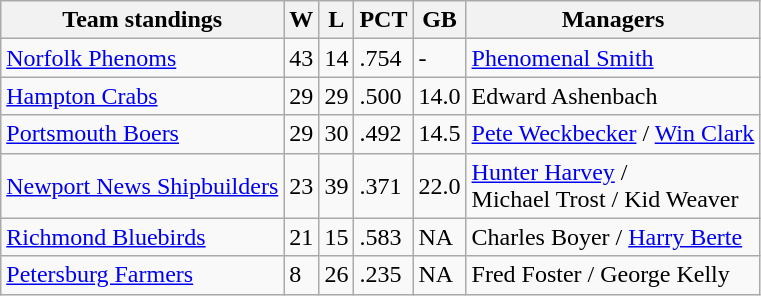<table class="wikitable">
<tr>
<th>Team standings</th>
<th>W</th>
<th>L</th>
<th>PCT</th>
<th>GB</th>
<th>Managers</th>
</tr>
<tr>
<td><a href='#'>Norfolk Phenoms</a></td>
<td>43</td>
<td>14</td>
<td>.754</td>
<td>-</td>
<td><a href='#'>Phenomenal Smith</a></td>
</tr>
<tr>
<td><a href='#'>Hampton Crabs</a></td>
<td>29</td>
<td>29</td>
<td>.500</td>
<td>14.0</td>
<td>Edward Ashenbach</td>
</tr>
<tr>
<td><a href='#'>Portsmouth Boers</a></td>
<td>29</td>
<td>30</td>
<td>.492</td>
<td>14.5</td>
<td><a href='#'>Pete Weckbecker</a> / <a href='#'>Win Clark</a></td>
</tr>
<tr>
<td><a href='#'>Newport News Shipbuilders</a></td>
<td>23</td>
<td>39</td>
<td>.371</td>
<td>22.0</td>
<td><a href='#'>Hunter Harvey</a> /<br> Michael Trost / Kid Weaver</td>
</tr>
<tr>
<td><a href='#'>Richmond Bluebirds</a></td>
<td>21</td>
<td>15</td>
<td>.583</td>
<td>NA</td>
<td>Charles Boyer / <a href='#'>Harry Berte</a></td>
</tr>
<tr>
<td><a href='#'>Petersburg Farmers</a></td>
<td>8</td>
<td>26</td>
<td>.235</td>
<td>NA</td>
<td>Fred Foster / George Kelly</td>
</tr>
</table>
